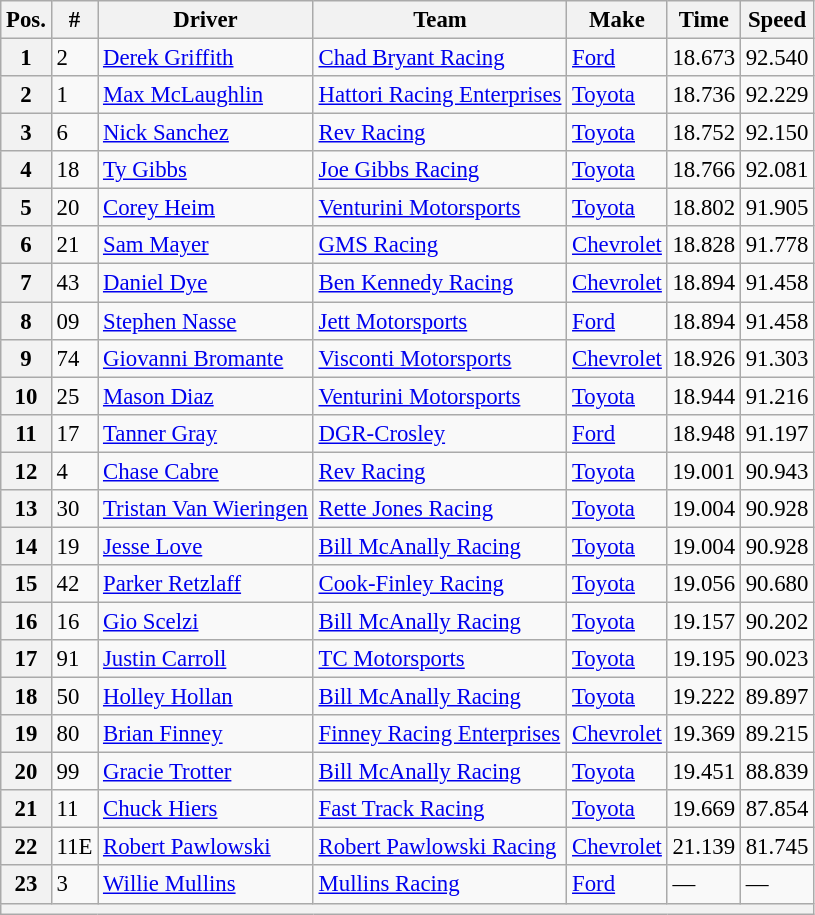<table class="wikitable" style="font-size:95%">
<tr>
<th>Pos.</th>
<th>#</th>
<th>Driver</th>
<th>Team</th>
<th>Make</th>
<th>Time</th>
<th>Speed</th>
</tr>
<tr>
<th>1</th>
<td>2</td>
<td><a href='#'>Derek Griffith</a></td>
<td><a href='#'>Chad Bryant Racing</a></td>
<td><a href='#'>Ford</a></td>
<td>18.673</td>
<td>92.540</td>
</tr>
<tr>
<th>2</th>
<td>1</td>
<td><a href='#'>Max McLaughlin</a></td>
<td><a href='#'>Hattori Racing Enterprises</a></td>
<td><a href='#'>Toyota</a></td>
<td>18.736</td>
<td>92.229</td>
</tr>
<tr>
<th>3</th>
<td>6</td>
<td><a href='#'>Nick Sanchez</a></td>
<td><a href='#'>Rev Racing</a></td>
<td><a href='#'>Toyota</a></td>
<td>18.752</td>
<td>92.150</td>
</tr>
<tr>
<th>4</th>
<td>18</td>
<td><a href='#'>Ty Gibbs</a></td>
<td><a href='#'>Joe Gibbs Racing</a></td>
<td><a href='#'>Toyota</a></td>
<td>18.766</td>
<td>92.081</td>
</tr>
<tr>
<th>5</th>
<td>20</td>
<td><a href='#'>Corey Heim</a></td>
<td><a href='#'>Venturini Motorsports</a></td>
<td><a href='#'>Toyota</a></td>
<td>18.802</td>
<td>91.905</td>
</tr>
<tr>
<th>6</th>
<td>21</td>
<td><a href='#'>Sam Mayer</a></td>
<td><a href='#'>GMS Racing</a></td>
<td><a href='#'>Chevrolet</a></td>
<td>18.828</td>
<td>91.778</td>
</tr>
<tr>
<th>7</th>
<td>43</td>
<td><a href='#'>Daniel Dye</a></td>
<td><a href='#'>Ben Kennedy Racing</a></td>
<td><a href='#'>Chevrolet</a></td>
<td>18.894</td>
<td>91.458</td>
</tr>
<tr>
<th>8</th>
<td>09</td>
<td><a href='#'>Stephen Nasse</a></td>
<td><a href='#'>Jett Motorsports</a></td>
<td><a href='#'>Ford</a></td>
<td>18.894</td>
<td>91.458</td>
</tr>
<tr>
<th>9</th>
<td>74</td>
<td><a href='#'>Giovanni Bromante</a></td>
<td><a href='#'>Visconti Motorsports</a></td>
<td><a href='#'>Chevrolet</a></td>
<td>18.926</td>
<td>91.303</td>
</tr>
<tr>
<th>10</th>
<td>25</td>
<td><a href='#'>Mason Diaz</a></td>
<td><a href='#'>Venturini Motorsports</a></td>
<td><a href='#'>Toyota</a></td>
<td>18.944</td>
<td>91.216</td>
</tr>
<tr>
<th>11</th>
<td>17</td>
<td><a href='#'>Tanner Gray</a></td>
<td><a href='#'>DGR-Crosley</a></td>
<td><a href='#'>Ford</a></td>
<td>18.948</td>
<td>91.197</td>
</tr>
<tr>
<th>12</th>
<td>4</td>
<td><a href='#'>Chase Cabre</a></td>
<td><a href='#'>Rev Racing</a></td>
<td><a href='#'>Toyota</a></td>
<td>19.001</td>
<td>90.943</td>
</tr>
<tr>
<th>13</th>
<td>30</td>
<td><a href='#'>Tristan Van Wieringen</a></td>
<td><a href='#'>Rette Jones Racing</a></td>
<td><a href='#'>Toyota</a></td>
<td>19.004</td>
<td>90.928</td>
</tr>
<tr>
<th>14</th>
<td>19</td>
<td><a href='#'>Jesse Love</a></td>
<td><a href='#'>Bill McAnally Racing</a></td>
<td><a href='#'>Toyota</a></td>
<td>19.004</td>
<td>90.928</td>
</tr>
<tr>
<th>15</th>
<td>42</td>
<td><a href='#'>Parker Retzlaff</a></td>
<td><a href='#'>Cook-Finley Racing</a></td>
<td><a href='#'>Toyota</a></td>
<td>19.056</td>
<td>90.680</td>
</tr>
<tr>
<th>16</th>
<td>16</td>
<td><a href='#'>Gio Scelzi</a></td>
<td><a href='#'>Bill McAnally Racing</a></td>
<td><a href='#'>Toyota</a></td>
<td>19.157</td>
<td>90.202</td>
</tr>
<tr>
<th>17</th>
<td>91</td>
<td><a href='#'>Justin Carroll</a></td>
<td><a href='#'>TC Motorsports</a></td>
<td><a href='#'>Toyota</a></td>
<td>19.195</td>
<td>90.023</td>
</tr>
<tr>
<th>18</th>
<td>50</td>
<td><a href='#'>Holley Hollan</a></td>
<td><a href='#'>Bill McAnally Racing</a></td>
<td><a href='#'>Toyota</a></td>
<td>19.222</td>
<td>89.897</td>
</tr>
<tr>
<th>19</th>
<td>80</td>
<td><a href='#'>Brian Finney</a></td>
<td><a href='#'>Finney Racing Enterprises</a></td>
<td><a href='#'>Chevrolet</a></td>
<td>19.369</td>
<td>89.215</td>
</tr>
<tr>
<th>20</th>
<td>99</td>
<td><a href='#'>Gracie Trotter</a></td>
<td><a href='#'>Bill McAnally Racing</a></td>
<td><a href='#'>Toyota</a></td>
<td>19.451</td>
<td>88.839</td>
</tr>
<tr>
<th>21</th>
<td>11</td>
<td><a href='#'>Chuck Hiers</a></td>
<td><a href='#'>Fast Track Racing</a></td>
<td><a href='#'>Toyota</a></td>
<td>19.669</td>
<td>87.854</td>
</tr>
<tr>
<th>22</th>
<td>11E</td>
<td><a href='#'>Robert Pawlowski</a></td>
<td><a href='#'>Robert Pawlowski Racing</a></td>
<td><a href='#'>Chevrolet</a></td>
<td>21.139</td>
<td>81.745</td>
</tr>
<tr>
<th>23</th>
<td>3</td>
<td><a href='#'>Willie Mullins</a></td>
<td><a href='#'>Mullins Racing</a></td>
<td><a href='#'>Ford</a></td>
<td>—</td>
<td>—</td>
</tr>
<tr>
<th colspan="7"></th>
</tr>
</table>
